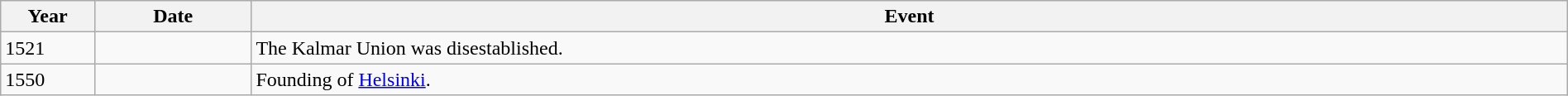<table class="wikitable" style="width:100%">
<tr>
<th style="width:6%">Year</th>
<th style="width:10%">Date</th>
<th>Event</th>
</tr>
<tr>
<td>1521</td>
<td></td>
<td>The Kalmar Union was disestablished.</td>
</tr>
<tr>
<td>1550</td>
<td></td>
<td>Founding of <a href='#'>Helsinki</a>.</td>
</tr>
</table>
